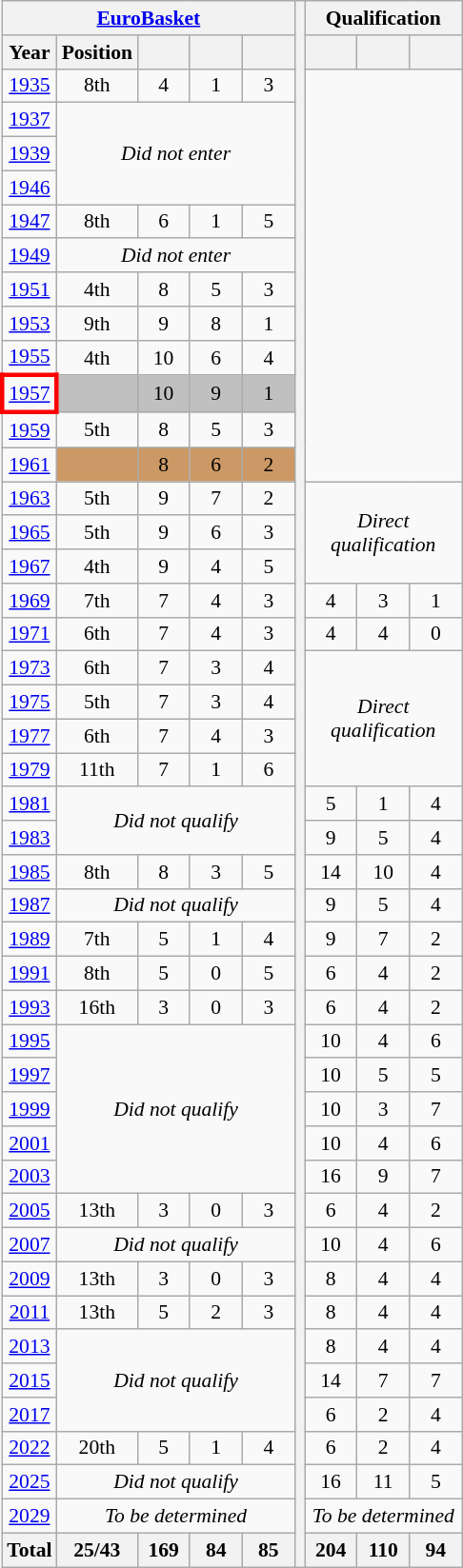<table class="wikitable" style="text-align: center;font-size:90%;">
<tr>
<th colspan=5><a href='#'>EuroBasket</a></th>
<th rowspan=46></th>
<th colspan=3>Qualification</th>
</tr>
<tr>
<th>Year</th>
<th>Position</th>
<th width=30></th>
<th width=30></th>
<th width=30></th>
<th width=30></th>
<th width=30></th>
<th width=30></th>
</tr>
<tr>
<td> <a href='#'>1935</a></td>
<td>8th</td>
<td>4</td>
<td>1</td>
<td>3</td>
</tr>
<tr>
<td> <a href='#'>1937</a></td>
<td colspan=4 rowspan=3><em>Did not enter</em></td>
</tr>
<tr>
<td> <a href='#'>1939</a></td>
</tr>
<tr>
<td> <a href='#'>1946</a></td>
</tr>
<tr>
<td> <a href='#'>1947</a></td>
<td>8th</td>
<td>6</td>
<td>1</td>
<td>5</td>
</tr>
<tr>
<td> <a href='#'>1949</a></td>
<td colspan=4><em>Did not enter</em></td>
</tr>
<tr>
<td> <a href='#'>1951</a></td>
<td>4th</td>
<td>8</td>
<td>5</td>
<td>3</td>
</tr>
<tr>
<td> <a href='#'>1953</a></td>
<td>9th</td>
<td>9</td>
<td>8</td>
<td>1</td>
</tr>
<tr>
<td> <a href='#'>1955</a></td>
<td>4th</td>
<td>10</td>
<td>6</td>
<td>4</td>
</tr>
<tr>
<td style="border: 3px solid red"> <a href='#'>1957</a></td>
<td bgcolor=silver></td>
<td bgcolor=silver>10</td>
<td bgcolor=silver>9</td>
<td bgcolor=silver>1</td>
</tr>
<tr>
<td> <a href='#'>1959</a></td>
<td>5th</td>
<td>8</td>
<td>5</td>
<td>3</td>
</tr>
<tr>
<td> <a href='#'>1961</a></td>
<td bgcolor=#cc9966></td>
<td bgcolor=#cc9966>8</td>
<td bgcolor=#cc9966>6</td>
<td bgcolor=#cc9966>2</td>
</tr>
<tr>
<td> <a href='#'>1963</a></td>
<td>5th</td>
<td>9</td>
<td>7</td>
<td>2</td>
<td colspan=3 rowspan=3><em>Direct qualification</em></td>
</tr>
<tr>
<td> <a href='#'>1965</a></td>
<td>5th</td>
<td>9</td>
<td>6</td>
<td>3</td>
</tr>
<tr>
<td> <a href='#'>1967</a></td>
<td>4th</td>
<td>9</td>
<td>4</td>
<td>5</td>
</tr>
<tr>
<td> <a href='#'>1969</a></td>
<td>7th</td>
<td>7</td>
<td>4</td>
<td>3</td>
<td>4</td>
<td>3</td>
<td>1</td>
</tr>
<tr>
<td> <a href='#'>1971</a></td>
<td>6th</td>
<td>7</td>
<td>4</td>
<td>3</td>
<td>4</td>
<td>4</td>
<td>0</td>
</tr>
<tr>
<td> <a href='#'>1973</a></td>
<td>6th</td>
<td>7</td>
<td>3</td>
<td>4</td>
<td colspan=3 rowspan=4><em>Direct qualification</em></td>
</tr>
<tr>
<td> <a href='#'>1975</a></td>
<td>5th</td>
<td>7</td>
<td>3</td>
<td>4</td>
</tr>
<tr>
<td> <a href='#'>1977</a></td>
<td>6th</td>
<td>7</td>
<td>4</td>
<td>3</td>
</tr>
<tr>
<td> <a href='#'>1979</a></td>
<td>11th</td>
<td>7</td>
<td>1</td>
<td>6</td>
</tr>
<tr>
<td> <a href='#'>1981</a></td>
<td colspan=4 rowspan=2><em>Did not qualify</em></td>
<td>5</td>
<td>1</td>
<td>4</td>
</tr>
<tr>
<td> <a href='#'>1983</a></td>
<td>9</td>
<td>5</td>
<td>4</td>
</tr>
<tr>
<td> <a href='#'>1985</a></td>
<td>8th</td>
<td>8</td>
<td>3</td>
<td>5</td>
<td>14</td>
<td>10</td>
<td>4</td>
</tr>
<tr>
<td> <a href='#'>1987</a></td>
<td colspan=4><em>Did not qualify</em></td>
<td>9</td>
<td>5</td>
<td>4</td>
</tr>
<tr>
<td> <a href='#'>1989</a></td>
<td>7th</td>
<td>5</td>
<td>1</td>
<td>4</td>
<td>9</td>
<td>7</td>
<td>2</td>
</tr>
<tr>
<td> <a href='#'>1991</a></td>
<td>8th</td>
<td>5</td>
<td>0</td>
<td>5</td>
<td>6</td>
<td>4</td>
<td>2</td>
</tr>
<tr>
<td> <a href='#'>1993</a></td>
<td>16th</td>
<td>3</td>
<td>0</td>
<td>3</td>
<td>6</td>
<td>4</td>
<td>2</td>
</tr>
<tr>
<td> <a href='#'>1995</a></td>
<td colspan=4 rowspan=5><em>Did not qualify</em></td>
<td>10</td>
<td>4</td>
<td>6</td>
</tr>
<tr>
<td> <a href='#'>1997</a></td>
<td>10</td>
<td>5</td>
<td>5</td>
</tr>
<tr>
<td> <a href='#'>1999</a></td>
<td>10</td>
<td>3</td>
<td>7</td>
</tr>
<tr>
<td> <a href='#'>2001</a></td>
<td>10</td>
<td>4</td>
<td>6</td>
</tr>
<tr>
<td> <a href='#'>2003</a></td>
<td>16</td>
<td>9</td>
<td>7</td>
</tr>
<tr>
<td> <a href='#'>2005</a></td>
<td>13th</td>
<td>3</td>
<td>0</td>
<td>3</td>
<td>6</td>
<td>4</td>
<td>2</td>
</tr>
<tr>
<td> <a href='#'>2007</a></td>
<td colspan=4><em>Did not qualify</em></td>
<td>10</td>
<td>4</td>
<td>6</td>
</tr>
<tr>
<td> <a href='#'>2009</a></td>
<td>13th</td>
<td>3</td>
<td>0</td>
<td>3</td>
<td>8</td>
<td>4</td>
<td>4</td>
</tr>
<tr>
<td> <a href='#'>2011</a></td>
<td>13th</td>
<td>5</td>
<td>2</td>
<td>3</td>
<td>8</td>
<td>4</td>
<td>4</td>
</tr>
<tr>
<td> <a href='#'>2013</a></td>
<td colspan=4 rowspan=3><em>Did not qualify</em></td>
<td>8</td>
<td>4</td>
<td>4</td>
</tr>
<tr>
<td> <a href='#'>2015</a></td>
<td>14</td>
<td>7</td>
<td>7</td>
</tr>
<tr>
<td> <a href='#'>2017</a></td>
<td>6</td>
<td>2</td>
<td>4</td>
</tr>
<tr>
<td> <a href='#'>2022</a></td>
<td>20th</td>
<td>5</td>
<td>1</td>
<td>4</td>
<td>6</td>
<td>2</td>
<td>4</td>
</tr>
<tr>
<td> <a href='#'>2025</a></td>
<td colspan=4><em>Did not qualify</em></td>
<td>16</td>
<td>11</td>
<td>5</td>
</tr>
<tr>
<td> <a href='#'>2029</a></td>
<td colspan=4><em>To be determined</em></td>
<td colspan=3><em>To be determined</em></td>
</tr>
<tr>
<th>Total</th>
<th>25/43</th>
<th>169</th>
<th>84</th>
<th>85</th>
<th>204</th>
<th>110</th>
<th>94</th>
</tr>
</table>
